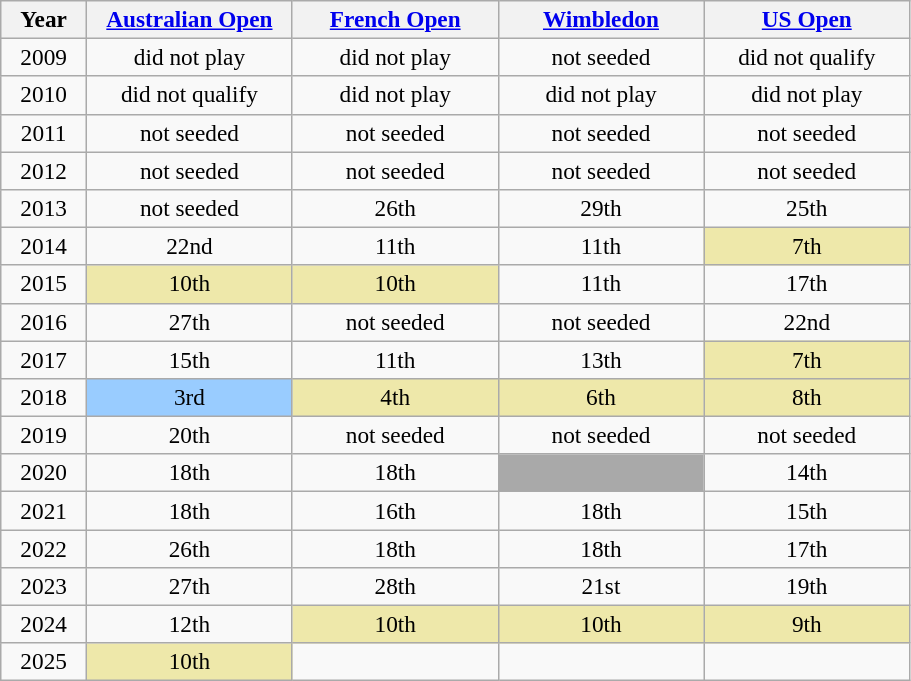<table class=wikitable style=font-size:97%;text-align:center>
<tr>
<th width=50>Year</th>
<th width=130><a href='#'>Australian Open</a></th>
<th width=130><a href='#'>French Open</a></th>
<th width=130><a href='#'>Wimbledon</a></th>
<th width=130><a href='#'>US Open</a></th>
</tr>
<tr>
<td>2009</td>
<td>did not play</td>
<td>did not play</td>
<td>not seeded</td>
<td>did not qualify</td>
</tr>
<tr>
<td>2010</td>
<td>did not qualify</td>
<td>did not play</td>
<td>did not play</td>
<td>did not play</td>
</tr>
<tr>
<td>2011</td>
<td>not seeded</td>
<td>not seeded</td>
<td>not seeded</td>
<td>not seeded</td>
</tr>
<tr>
<td>2012</td>
<td>not seeded</td>
<td>not seeded</td>
<td>not seeded</td>
<td>not seeded</td>
</tr>
<tr>
<td>2013</td>
<td>not seeded</td>
<td>26th</td>
<td>29th</td>
<td>25th</td>
</tr>
<tr>
<td>2014</td>
<td>22nd</td>
<td>11th</td>
<td>11th</td>
<td bgcolor=eee8aa>7th</td>
</tr>
<tr>
<td>2015</td>
<td bgcolor=eee8aa>10th</td>
<td bgcolor=eee8aa>10th</td>
<td>11th</td>
<td>17th</td>
</tr>
<tr>
<td>2016</td>
<td>27th</td>
<td>not seeded</td>
<td>not seeded</td>
<td>22nd</td>
</tr>
<tr>
<td>2017</td>
<td>15th</td>
<td>11th</td>
<td>13th</td>
<td bgcolor=eee8aa>7th</td>
</tr>
<tr>
<td>2018</td>
<td style="background:#9cf;">3rd</td>
<td bgcolor=eee8aa>4th</td>
<td bgcolor=eee8aa>6th</td>
<td bgcolor=eee8aa>8th</td>
</tr>
<tr>
<td>2019</td>
<td>20th</td>
<td>not seeded</td>
<td>not seeded</td>
<td>not seeded</td>
</tr>
<tr>
<td>2020</td>
<td>18th</td>
<td>18th</td>
<td bgcolor="darkgray"></td>
<td>14th</td>
</tr>
<tr>
<td>2021</td>
<td>18th</td>
<td>16th</td>
<td>18th</td>
<td>15th</td>
</tr>
<tr>
<td>2022</td>
<td>26th</td>
<td>18th</td>
<td>18th</td>
<td>17th</td>
</tr>
<tr>
<td>2023</td>
<td>27th</td>
<td>28th</td>
<td>21st</td>
<td>19th</td>
</tr>
<tr>
<td>2024</td>
<td>12th</td>
<td bgcolor=eee8aa>10th</td>
<td bgcolor=eee8aa>10th</td>
<td bgcolor=eee8aa>9th</td>
</tr>
<tr>
<td>2025</td>
<td bgcolor=eee8aa>10th</td>
<td></td>
<td></td>
<td></td>
</tr>
</table>
